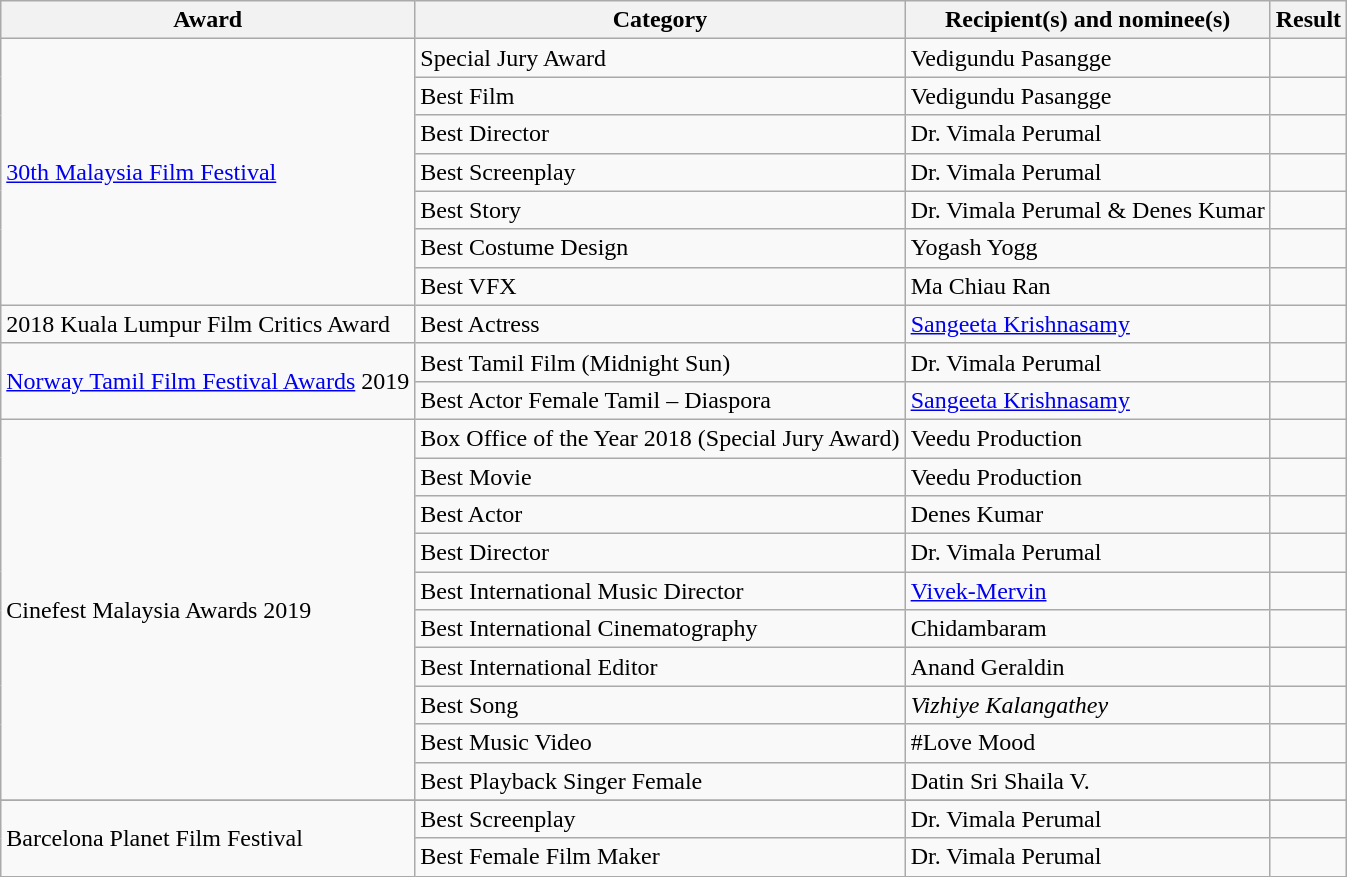<table class="wikitable">
<tr>
<th>Award</th>
<th>Category</th>
<th>Recipient(s) and nominee(s)</th>
<th>Result</th>
</tr>
<tr>
<td rowspan=7><a href='#'>30th Malaysia Film Festival</a></td>
<td>Special Jury Award</td>
<td>Vedigundu Pasangge</td>
<td></td>
</tr>
<tr>
<td>Best Film</td>
<td>Vedigundu Pasangge</td>
<td></td>
</tr>
<tr>
<td>Best Director</td>
<td>Dr. Vimala Perumal</td>
<td></td>
</tr>
<tr>
<td>Best Screenplay</td>
<td>Dr. Vimala Perumal</td>
<td></td>
</tr>
<tr>
<td>Best Story</td>
<td>Dr. Vimala Perumal & Denes Kumar</td>
<td></td>
</tr>
<tr>
<td>Best Costume Design</td>
<td>Yogash Yogg</td>
<td></td>
</tr>
<tr>
<td>Best VFX</td>
<td>Ma Chiau Ran</td>
<td></td>
</tr>
<tr>
<td>2018 Kuala Lumpur Film Critics Award</td>
<td>Best Actress</td>
<td><a href='#'>Sangeeta Krishnasamy</a></td>
<td></td>
</tr>
<tr>
<td rowspan=2><a href='#'>Norway Tamil Film Festival Awards</a> 2019</td>
<td>Best Tamil Film (Midnight Sun)</td>
<td>Dr. Vimala Perumal</td>
<td></td>
</tr>
<tr>
<td>Best Actor Female Tamil – Diaspora</td>
<td><a href='#'>Sangeeta Krishnasamy</a></td>
<td></td>
</tr>
<tr>
<td rowspan=10>Cinefest Malaysia Awards 2019</td>
<td>Box Office of the Year 2018 (Special Jury Award)</td>
<td>Veedu Production</td>
<td></td>
</tr>
<tr>
<td>Best Movie</td>
<td>Veedu Production</td>
<td></td>
</tr>
<tr>
<td>Best Actor</td>
<td>Denes Kumar</td>
<td></td>
</tr>
<tr>
<td>Best Director</td>
<td>Dr. Vimala Perumal</td>
<td></td>
</tr>
<tr>
<td>Best International Music Director</td>
<td><a href='#'>Vivek-Mervin</a></td>
<td></td>
</tr>
<tr>
<td>Best International Cinematography</td>
<td>Chidambaram</td>
<td></td>
</tr>
<tr>
<td>Best International Editor</td>
<td>Anand Geraldin</td>
<td></td>
</tr>
<tr>
<td>Best Song</td>
<td><em>Vizhiye Kalangathey</em></td>
<td></td>
</tr>
<tr>
<td>Best Music Video</td>
<td>#Love Mood</td>
<td></td>
</tr>
<tr>
<td>Best Playback Singer Female</td>
<td>Datin Sri Shaila V.</td>
<td></td>
</tr>
<tr>
</tr>
<tr>
<td rowspan=2>Barcelona Planet Film Festival</td>
<td>Best Screenplay</td>
<td>Dr. Vimala Perumal</td>
<td></td>
</tr>
<tr>
<td>Best Female Film Maker</td>
<td>Dr. Vimala Perumal</td>
<td></td>
</tr>
</table>
